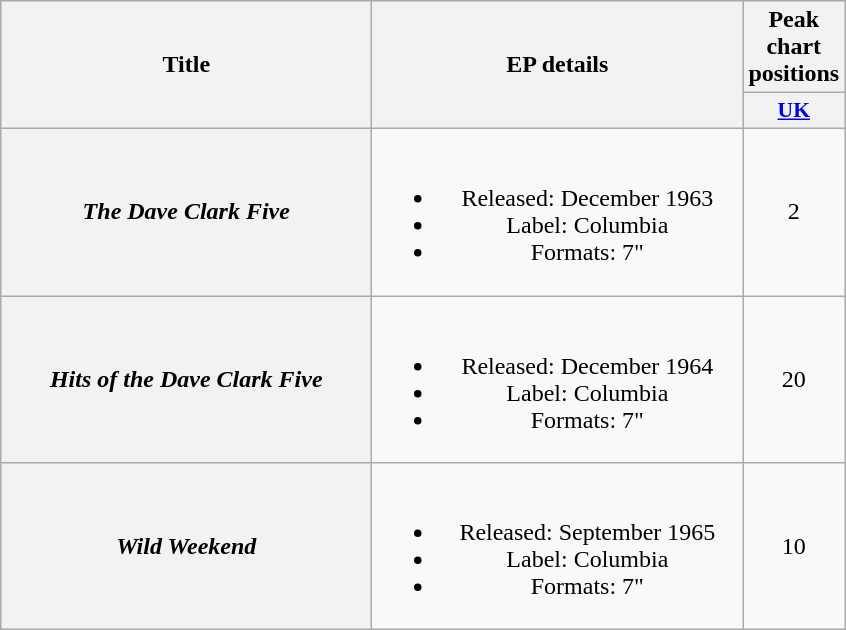<table class="wikitable plainrowheaders" style="text-align:center;">
<tr>
<th rowspan="2" scope="col" style="width:15em;">Title</th>
<th rowspan="2" scope="col" style="width:15em;">EP details</th>
<th>Peak chart positions</th>
</tr>
<tr>
<th scope="col" style="width:2em;font-size:90%;"><a href='#'>UK</a><br></th>
</tr>
<tr>
<th scope="row"><em>The Dave Clark Five</em></th>
<td><br><ul><li>Released: December 1963</li><li>Label: Columbia</li><li>Formats: 7"</li></ul></td>
<td>2</td>
</tr>
<tr>
<th scope="row"><em>Hits of the Dave Clark Five</em></th>
<td><br><ul><li>Released: December 1964</li><li>Label: Columbia</li><li>Formats: 7"</li></ul></td>
<td>20</td>
</tr>
<tr>
<th scope="row"><em>Wild Weekend</em></th>
<td><br><ul><li>Released: September 1965</li><li>Label: Columbia</li><li>Formats: 7"</li></ul></td>
<td>10</td>
</tr>
</table>
